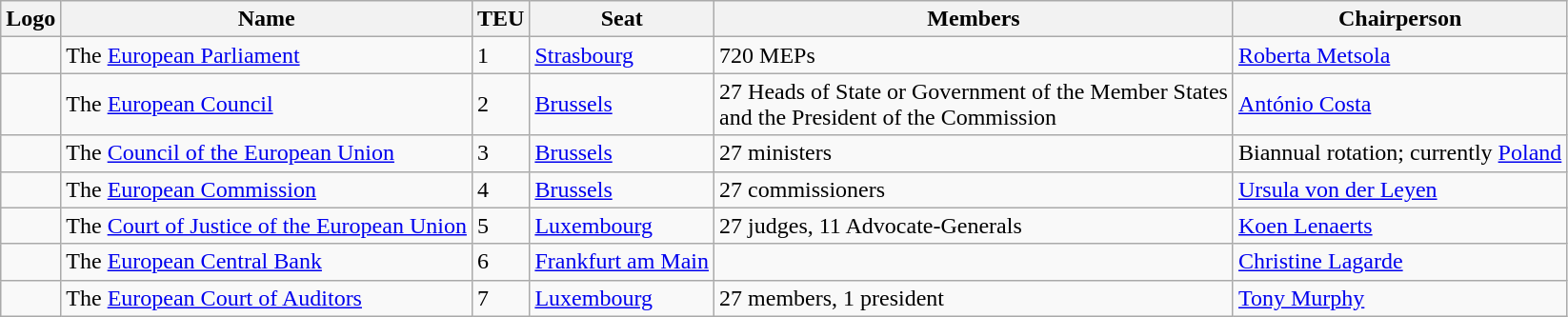<table class="wikitable sortable">
<tr>
<th>Logo</th>
<th>Name</th>
<th>TEU</th>
<th>Seat</th>
<th>Members</th>
<th>Chairperson</th>
</tr>
<tr>
<td></td>
<td>The <a href='#'>European Parliament</a></td>
<td>1</td>
<td><a href='#'>Strasbourg</a></td>
<td>720 MEPs</td>
<td> <a href='#'>Roberta Metsola</a></td>
</tr>
<tr>
<td></td>
<td>The <a href='#'>European Council</a></td>
<td>2</td>
<td><a href='#'>Brussels</a></td>
<td>27 Heads of State or Government of the Member States<br>and the President of the Commission</td>
<td> <a href='#'>António Costa</a></td>
</tr>
<tr>
<td></td>
<td>The <a href='#'>Council of the European Union</a></td>
<td>3</td>
<td><a href='#'>Brussels</a></td>
<td>27 ministers</td>
<td>Biannual rotation; currently  <a href='#'>Poland</a></td>
</tr>
<tr>
<td></td>
<td>The <a href='#'>European Commission</a></td>
<td>4</td>
<td><a href='#'>Brussels</a></td>
<td>27 commissioners</td>
<td> <a href='#'>Ursula von der Leyen</a></td>
</tr>
<tr>
<td></td>
<td>The <a href='#'>Court of Justice of the European Union</a></td>
<td>5</td>
<td><a href='#'>Luxembourg</a></td>
<td>27 judges, 11 Advocate-Generals</td>
<td> <a href='#'>Koen Lenaerts</a></td>
</tr>
<tr>
<td></td>
<td>The <a href='#'>European Central Bank</a></td>
<td>6</td>
<td><a href='#'>Frankfurt am Main</a></td>
<td></td>
<td> <a href='#'>Christine Lagarde</a></td>
</tr>
<tr>
<td></td>
<td>The <a href='#'>European Court of Auditors</a></td>
<td>7</td>
<td><a href='#'>Luxembourg</a></td>
<td>27 members, 1 president</td>
<td> <a href='#'>Tony Murphy</a></td>
</tr>
</table>
